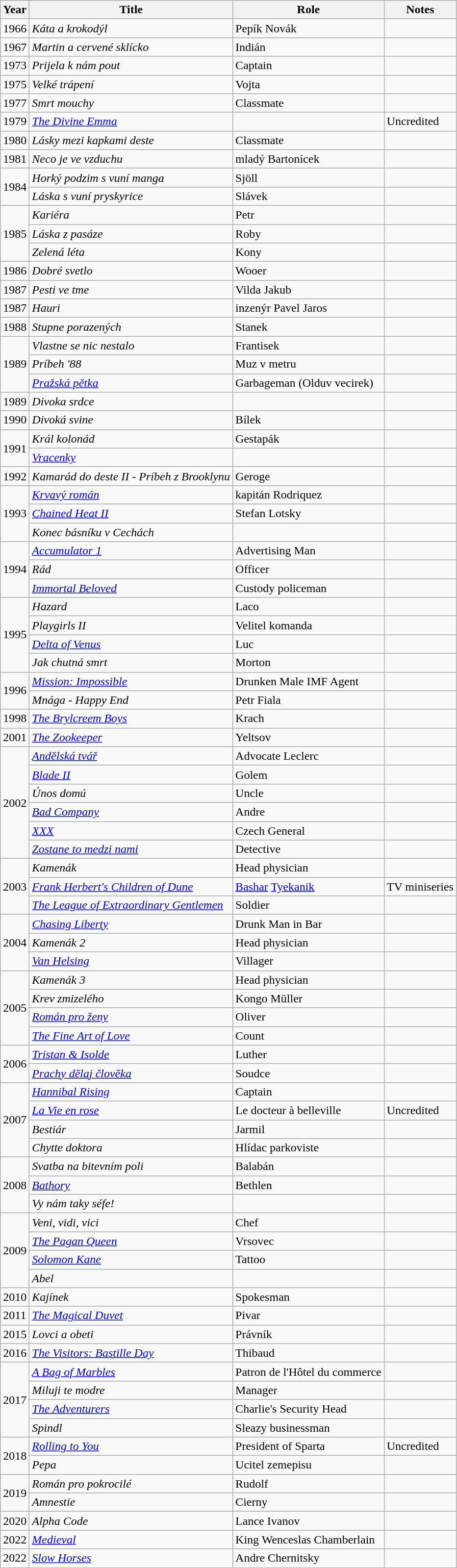<table class="wikitable sortable">
<tr>
<th>Year</th>
<th>Title</th>
<th>Role</th>
<th class="unsortable">Notes</th>
</tr>
<tr>
<td>1966</td>
<td><em>Káta a krokodýl</em></td>
<td>Pepík Novák</td>
<td></td>
</tr>
<tr>
<td>1967</td>
<td><em>Martin a cervené sklícko</em></td>
<td>Indián</td>
<td></td>
</tr>
<tr>
<td>1973</td>
<td><em>Prijela k nám pout</em></td>
<td>Captain</td>
<td></td>
</tr>
<tr>
<td>1975</td>
<td><em>Velké trápení</em></td>
<td>Vojta</td>
<td></td>
</tr>
<tr>
<td>1977</td>
<td><em>Smrt mouchy</em></td>
<td>Classmate</td>
<td></td>
</tr>
<tr>
<td>1979</td>
<td><em><a href='#'>The Divine Emma</a></em></td>
<td></td>
<td>Uncredited</td>
</tr>
<tr>
<td>1980</td>
<td><em>Lásky mezi kapkami deste</em></td>
<td>Classmate</td>
<td></td>
</tr>
<tr>
<td>1981</td>
<td><em>Neco je ve vzduchu</em></td>
<td>mladý Bartonícek</td>
<td></td>
</tr>
<tr>
<td rowspan="2">1984</td>
<td><em>Horký podzim s vuní manga</em></td>
<td>Sjöll</td>
<td></td>
</tr>
<tr>
<td><em>Láska s vuní pryskyrice</em></td>
<td>Slávek</td>
<td></td>
</tr>
<tr>
<td rowspan="3">1985</td>
<td><em>Kariéra</em></td>
<td>Petr</td>
<td></td>
</tr>
<tr>
<td><em>Láska z pasáze</em></td>
<td>Roby</td>
<td></td>
</tr>
<tr>
<td><em>Zelená léta</em></td>
<td>Kony</td>
<td></td>
</tr>
<tr>
<td>1986</td>
<td><em>Dobré svetlo</em></td>
<td>Wooer</td>
<td></td>
</tr>
<tr>
<td>1987</td>
<td><em>Pesti ve tme</em></td>
<td>Vilda Jakub</td>
<td></td>
</tr>
<tr>
<td>1987</td>
<td><em>Hauri</em></td>
<td>inzenýr Pavel Jaros</td>
<td></td>
</tr>
<tr>
<td>1988</td>
<td><em>Stupne porazených</em></td>
<td>Stanek</td>
<td></td>
</tr>
<tr>
<td rowspan="3">1989</td>
<td><em>Vlastne se nic nestalo</em></td>
<td>Frantisek</td>
<td></td>
</tr>
<tr>
<td><em>Príbeh '88</em></td>
<td>Muz v metru</td>
<td></td>
</tr>
<tr>
<td><em><a href='#'>Pražská pětka</a></em></td>
<td>Garbageman (Olduv vecirek)</td>
<td></td>
</tr>
<tr>
<td>1989</td>
<td><em>Divoka srdce</em></td>
<td></td>
<td></td>
</tr>
<tr>
<td>1990</td>
<td><em>Divoká svine</em></td>
<td>Bílek</td>
<td></td>
</tr>
<tr>
<td rowspan="2">1991</td>
<td><em>Král kolonád</em></td>
<td>Gestapák</td>
<td></td>
</tr>
<tr>
<td><em><a href='#'>Vracenky</a></em></td>
<td></td>
<td></td>
</tr>
<tr>
<td>1992</td>
<td><em>Kamarád do deste II - Príbeh z Brooklynu</em></td>
<td>Geroge</td>
<td></td>
</tr>
<tr>
<td rowspan="3">1993</td>
<td><em><a href='#'>Krvavý román</a></em></td>
<td>kapitán Rodriquez</td>
<td></td>
</tr>
<tr>
<td><em><a href='#'>Chained Heat II</a></em></td>
<td>Stefan Lotsky</td>
<td></td>
</tr>
<tr>
<td><em>Konec básníku v Cechách</em></td>
<td></td>
<td></td>
</tr>
<tr>
<td rowspan="3">1994</td>
<td><em><a href='#'>Accumulator 1</a></em></td>
<td>Advertising Man</td>
<td></td>
</tr>
<tr>
<td><em>Rád</em></td>
<td>Officer</td>
<td></td>
</tr>
<tr>
<td><em><a href='#'>Immortal Beloved</a></em></td>
<td>Custody policeman</td>
<td></td>
</tr>
<tr>
<td rowspan="4">1995</td>
<td><em>Hazard</em></td>
<td>Laco</td>
<td></td>
</tr>
<tr>
<td><em>Playgirls II</em></td>
<td>Velitel komanda</td>
<td></td>
</tr>
<tr>
<td><em><a href='#'>Delta of Venus</a></em></td>
<td>Luc</td>
<td></td>
</tr>
<tr>
<td><em>Jak chutná smrt</em></td>
<td>Morton</td>
<td></td>
</tr>
<tr>
<td rowspan="2">1996</td>
<td><em><a href='#'>Mission: Impossible</a></em></td>
<td>Drunken Male IMF Agent</td>
<td></td>
</tr>
<tr>
<td><em>Mnága - Happy End</em></td>
<td>Petr Fiala</td>
<td></td>
</tr>
<tr>
<td>1998</td>
<td><em><a href='#'>The Brylcreem Boys</a></em></td>
<td>Krach</td>
<td></td>
</tr>
<tr>
<td>2001</td>
<td><em><a href='#'>The Zookeeper</a></em></td>
<td>Yeltsov</td>
<td></td>
</tr>
<tr>
<td rowspan="6">2002</td>
<td><em><a href='#'>Andělská tvář</a></em></td>
<td>Advocate Leclerc</td>
<td></td>
</tr>
<tr>
<td><em><a href='#'>Blade II</a></em></td>
<td>Golem</td>
<td></td>
</tr>
<tr>
<td><em>Únos domú</em></td>
<td>Uncle</td>
<td></td>
</tr>
<tr>
<td><em><a href='#'>Bad Company</a></em></td>
<td>Andre</td>
<td></td>
</tr>
<tr>
<td><em><a href='#'>XXX</a></em></td>
<td>Czech General</td>
<td></td>
</tr>
<tr>
<td><em><a href='#'>Zostane to medzi nami</a></em></td>
<td>Detective</td>
<td></td>
</tr>
<tr>
<td rowspan="3">2003</td>
<td><em>Kamenák</em></td>
<td>Head physician</td>
<td></td>
</tr>
<tr>
<td><em><a href='#'>Frank Herbert's Children of Dune</a></em></td>
<td><a href='#'>Bashar</a> <a href='#'>Tyekanik</a></td>
<td>TV miniseries</td>
</tr>
<tr>
<td><em><a href='#'>The League of Extraordinary Gentlemen</a></em></td>
<td>Soldier</td>
<td></td>
</tr>
<tr>
<td rowspan="3">2004</td>
<td><em><a href='#'>Chasing Liberty</a></em></td>
<td>Drunk Man in Bar</td>
<td></td>
</tr>
<tr>
<td><em>Kamenák 2</em></td>
<td>Head physician</td>
<td></td>
</tr>
<tr>
<td><em><a href='#'>Van Helsing</a></em></td>
<td>Villager</td>
<td></td>
</tr>
<tr>
<td rowspan="4">2005</td>
<td><em>Kamenák 3</em></td>
<td>Head physician</td>
<td></td>
</tr>
<tr>
<td><em>Krev zmizelého</em></td>
<td>Kongo Müller</td>
<td></td>
</tr>
<tr>
<td><em><a href='#'>Román pro ženy</a></em></td>
<td>Oliver</td>
<td></td>
</tr>
<tr>
<td><em><a href='#'>The Fine Art of Love</a></em></td>
<td>Count</td>
<td></td>
</tr>
<tr>
<td rowspan="2">2006</td>
<td><em><a href='#'>Tristan & Isolde</a></em></td>
<td>Luther</td>
<td></td>
</tr>
<tr>
<td><em><a href='#'>Prachy dělaj člověka</a></em></td>
<td>Soudce</td>
<td></td>
</tr>
<tr>
<td rowspan="4">2007</td>
<td><em><a href='#'>Hannibal Rising</a></em></td>
<td>Captain</td>
<td></td>
</tr>
<tr>
<td><em><a href='#'>La Vie en rose</a></em></td>
<td>Le docteur à belleville</td>
<td>Uncredited</td>
</tr>
<tr>
<td><em>Bestiár</em></td>
<td>Jarmil</td>
<td></td>
</tr>
<tr>
<td><em>Chytte doktora</em></td>
<td>Hlídac parkoviste</td>
<td></td>
</tr>
<tr>
<td rowspan="3">2008</td>
<td><em>Svatba na bitevním poli</em></td>
<td>Balabán</td>
<td></td>
</tr>
<tr>
<td><em><a href='#'>Bathory</a></em></td>
<td>Bethlen</td>
<td></td>
</tr>
<tr>
<td><em>Vy nám taky séfe!</em></td>
<td></td>
<td></td>
</tr>
<tr>
<td rowspan="4">2009</td>
<td><em>Veni, vidi, vici</em></td>
<td>Chef</td>
<td></td>
</tr>
<tr>
<td><em><a href='#'>The Pagan Queen</a></em></td>
<td>Vrsovec</td>
<td></td>
</tr>
<tr>
<td><em><a href='#'>Solomon Kane</a></em></td>
<td>Tattoo</td>
<td></td>
</tr>
<tr>
<td><em>Abel</em></td>
<td></td>
<td></td>
</tr>
<tr>
<td>2010</td>
<td><em>Kajínek</em></td>
<td>Spokesman</td>
<td></td>
</tr>
<tr>
<td>2011</td>
<td><em><a href='#'>The Magical Duvet</a></em></td>
<td>Pivar</td>
<td></td>
</tr>
<tr>
<td>2015</td>
<td><em>Lovci a obeti</em></td>
<td>Právník</td>
<td></td>
</tr>
<tr>
<td>2016</td>
<td><em><a href='#'>The Visitors: Bastille Day</a></em></td>
<td>Thibaud</td>
<td></td>
</tr>
<tr>
<td rowspan="4">2017</td>
<td><em><a href='#'>A Bag of Marbles</a></em></td>
<td>Patron de l'Hôtel du commerce</td>
<td></td>
</tr>
<tr>
<td><em>Miluji te modre</em></td>
<td>Manager</td>
<td></td>
</tr>
<tr>
<td><em><a href='#'>The Adventurers</a></em></td>
<td>Charlie's Security Head</td>
<td></td>
</tr>
<tr>
<td><em>Spindl</em></td>
<td>Sleazy businessman</td>
<td></td>
</tr>
<tr>
<td rowspan="2">2018</td>
<td><em><a href='#'>Rolling to You</a></em></td>
<td>President of Sparta</td>
<td>Uncredited</td>
</tr>
<tr>
<td><em>Pepa</em></td>
<td>Ucitel zemepisu</td>
<td></td>
</tr>
<tr>
<td rowspan="2">2019</td>
<td><em>Román pro pokrocilé</em></td>
<td>Rudolf</td>
<td></td>
</tr>
<tr>
<td><em>Amnestie</em></td>
<td>Cierny</td>
<td></td>
</tr>
<tr>
<td>2020</td>
<td><em>Alpha Code</em></td>
<td>Lance Ivanov</td>
<td></td>
</tr>
<tr>
<td>2022</td>
<td><em><a href='#'>Medieval</a></em></td>
<td>King Wenceslas Chamberlain</td>
<td></td>
</tr>
<tr>
<td>2022</td>
<td><em><a href='#'>Slow Horses</a></em></td>
<td>Andre Chernitsky</td>
<td></td>
</tr>
</table>
